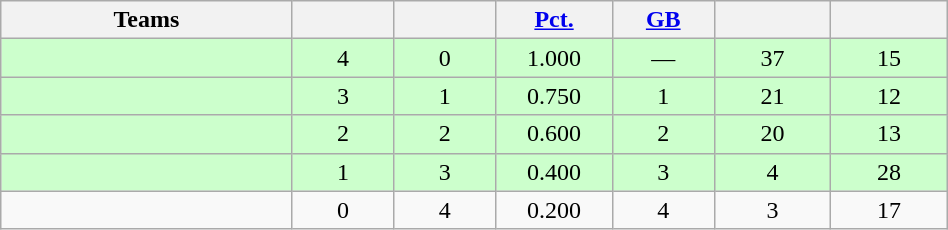<table class="wikitable" width="50%" style="text-align:center;">
<tr>
<th width="20%">Teams</th>
<th width="7%"></th>
<th width="7%"></th>
<th width="8%"><a href='#'>Pct.</a></th>
<th width="7%"><a href='#'>GB</a></th>
<th width="8%"></th>
<th width="8%"></th>
</tr>
<tr bgcolor=ccffcc>
<td align=left></td>
<td>4</td>
<td>0</td>
<td>1.000</td>
<td>—</td>
<td>37</td>
<td>15</td>
</tr>
<tr bgcolor=ccffcc>
<td align=left></td>
<td>3</td>
<td>1</td>
<td>0.750</td>
<td>1</td>
<td>21</td>
<td>12</td>
</tr>
<tr bgcolor=ccffcc>
<td align=left></td>
<td>2</td>
<td>2</td>
<td>0.600</td>
<td>2</td>
<td>20</td>
<td>13</td>
</tr>
<tr bgcolor=ccffcc>
<td align=left></td>
<td>1</td>
<td>3</td>
<td>0.400</td>
<td>3</td>
<td>4</td>
<td>28</td>
</tr>
<tr bgcolor=>
<td align=left></td>
<td>0</td>
<td>4</td>
<td>0.200</td>
<td>4</td>
<td>3</td>
<td>17</td>
</tr>
</table>
